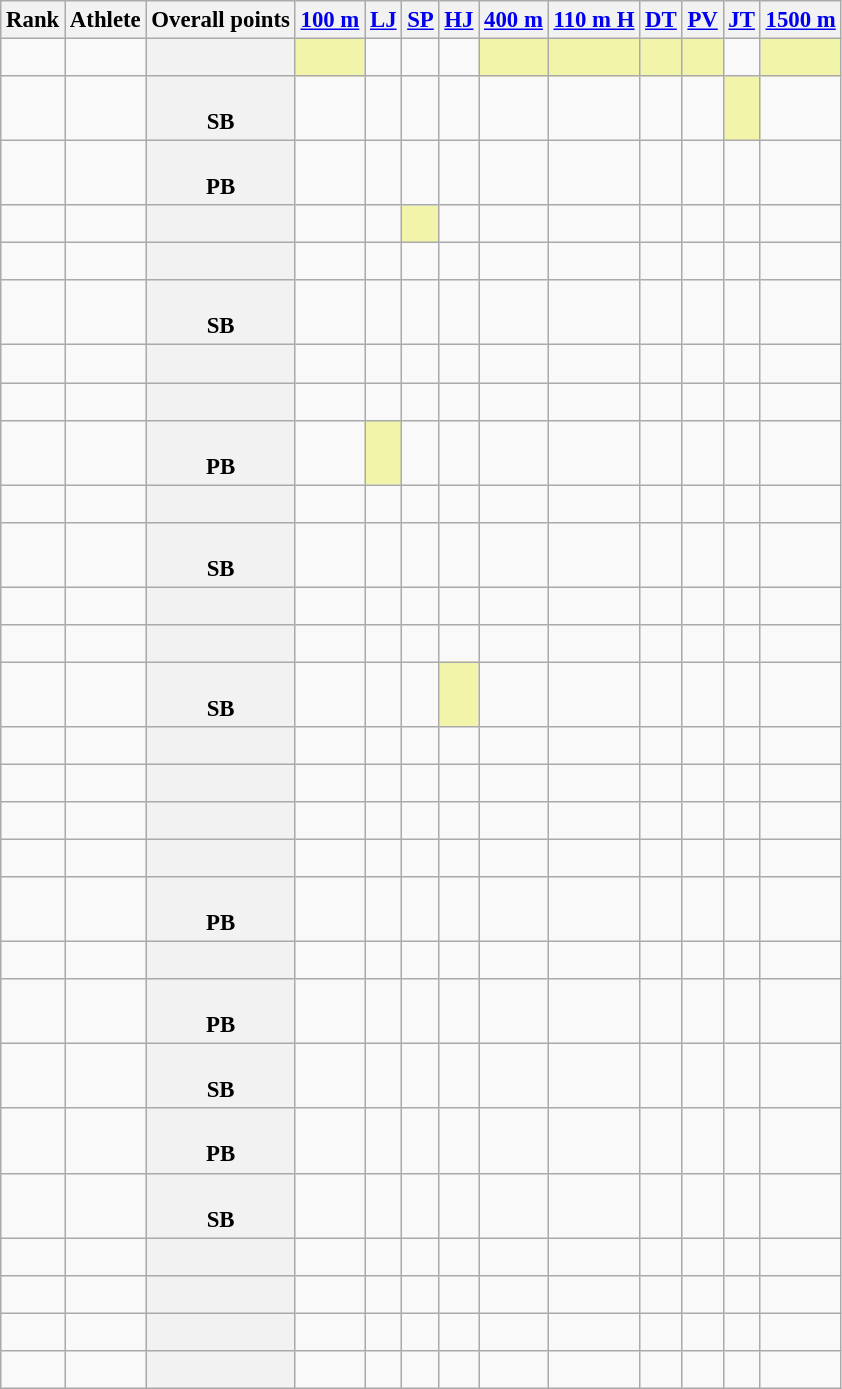<table class="wikitable sortable" style="font-size:95%;">
<tr>
<th>Rank</th>
<th>Athlete</th>
<th>Overall points</th>
<th><a href='#'>100 m</a></th>
<th><a href='#'>LJ</a></th>
<th><a href='#'>SP</a></th>
<th><a href='#'>HJ</a></th>
<th><a href='#'>400 m</a></th>
<th><a href='#'>110 m H</a></th>
<th><a href='#'>DT</a></th>
<th><a href='#'>PV</a></th>
<th><a href='#'>JT</a></th>
<th><a href='#'>1500 m</a></th>
</tr>
<tr>
<td align=center></td>
<td align=left> <br></td>
<th></th>
<td bgcolor=#F2F5A9></td>
<td></td>
<td></td>
<td></td>
<td bgcolor=#F2F5A9></td>
<td bgcolor=#F2F5A9></td>
<td bgcolor=#F2F5A9></td>
<td bgcolor=#F2F5A9></td>
<td></td>
<td bgcolor=#F2F5A9></td>
</tr>
<tr>
<td align=center></td>
<td align=left> <br></td>
<th> <br><strong>SB</strong></th>
<td></td>
<td></td>
<td></td>
<td></td>
<td></td>
<td></td>
<td></td>
<td></td>
<td bgcolor=#F2F5A9></td>
<td></td>
</tr>
<tr>
<td align=center></td>
<td align=left> <br></td>
<th> <br><strong>PB</strong></th>
<td></td>
<td></td>
<td></td>
<td></td>
<td></td>
<td></td>
<td></td>
<td></td>
<td></td>
<td></td>
</tr>
<tr>
<td align=center></td>
<td align=left> <br></td>
<th></th>
<td></td>
<td></td>
<td bgcolor=#F2F5A9></td>
<td></td>
<td></td>
<td></td>
<td></td>
<td></td>
<td></td>
<td></td>
</tr>
<tr>
<td align=center></td>
<td align=left> <br></td>
<th></th>
<td></td>
<td></td>
<td></td>
<td></td>
<td></td>
<td></td>
<td></td>
<td></td>
<td></td>
<td></td>
</tr>
<tr>
<td align=center></td>
<td align=left> <br></td>
<th> <br><strong>SB</strong></th>
<td></td>
<td></td>
<td></td>
<td></td>
<td></td>
<td></td>
<td></td>
<td></td>
<td></td>
<td></td>
</tr>
<tr>
<td align=center></td>
<td align=left> <br></td>
<th></th>
<td></td>
<td></td>
<td></td>
<td></td>
<td></td>
<td></td>
<td></td>
<td></td>
<td></td>
<td></td>
</tr>
<tr>
<td align=center></td>
<td align=left> <br></td>
<th></th>
<td></td>
<td></td>
<td></td>
<td></td>
<td></td>
<td></td>
<td></td>
<td></td>
<td></td>
<td></td>
</tr>
<tr>
<td align=center></td>
<td align=left> <br></td>
<th> <br><strong>PB</strong></th>
<td></td>
<td bgcolor=#F2F5A9></td>
<td></td>
<td></td>
<td></td>
<td></td>
<td></td>
<td></td>
<td></td>
<td></td>
</tr>
<tr>
<td align=center></td>
<td align=left> <br></td>
<th></th>
<td></td>
<td></td>
<td></td>
<td></td>
<td></td>
<td></td>
<td></td>
<td></td>
<td></td>
<td></td>
</tr>
<tr>
<td align=center></td>
<td align=left> <br></td>
<th> <br><strong>SB</strong></th>
<td></td>
<td></td>
<td></td>
<td></td>
<td></td>
<td></td>
<td></td>
<td></td>
<td></td>
<td></td>
</tr>
<tr>
<td align=center></td>
<td align=left> <br></td>
<th></th>
<td></td>
<td></td>
<td></td>
<td></td>
<td></td>
<td></td>
<td></td>
<td></td>
<td></td>
<td></td>
</tr>
<tr>
<td align=center></td>
<td align=left> <br></td>
<th></th>
<td></td>
<td></td>
<td></td>
<td></td>
<td></td>
<td></td>
<td></td>
<td></td>
<td></td>
<td></td>
</tr>
<tr>
<td align=center></td>
<td align=left> <br></td>
<th> <br><strong>SB</strong></th>
<td></td>
<td></td>
<td></td>
<td bgcolor=#F2F5A9></td>
<td></td>
<td></td>
<td></td>
<td></td>
<td></td>
<td></td>
</tr>
<tr>
<td align=center></td>
<td align=left> <br></td>
<th></th>
<td></td>
<td></td>
<td></td>
<td></td>
<td></td>
<td></td>
<td></td>
<td></td>
<td></td>
<td></td>
</tr>
<tr>
<td align=center></td>
<td align=left> <br></td>
<th></th>
<td></td>
<td></td>
<td></td>
<td></td>
<td></td>
<td></td>
<td></td>
<td></td>
<td></td>
<td></td>
</tr>
<tr>
<td align=center></td>
<td align=left> <br></td>
<th></th>
<td></td>
<td></td>
<td></td>
<td></td>
<td></td>
<td></td>
<td></td>
<td></td>
<td></td>
<td></td>
</tr>
<tr>
<td align=center></td>
<td align=left> <br></td>
<th></th>
<td></td>
<td></td>
<td></td>
<td></td>
<td></td>
<td></td>
<td></td>
<td></td>
<td></td>
<td></td>
</tr>
<tr>
<td align=center></td>
<td align=left> <br></td>
<th> <br><strong>PB</strong></th>
<td></td>
<td></td>
<td></td>
<td></td>
<td></td>
<td></td>
<td></td>
<td></td>
<td></td>
<td></td>
</tr>
<tr>
<td align=center></td>
<td align=left> <br></td>
<th></th>
<td></td>
<td></td>
<td></td>
<td></td>
<td></td>
<td></td>
<td></td>
<td></td>
<td></td>
<td></td>
</tr>
<tr>
<td align=center></td>
<td align=left> <br></td>
<th> <br><strong>PB</strong></th>
<td></td>
<td></td>
<td></td>
<td></td>
<td></td>
<td></td>
<td></td>
<td></td>
<td></td>
<td></td>
</tr>
<tr>
<td align=center></td>
<td align=left> <br></td>
<th> <br><strong>SB</strong></th>
<td></td>
<td></td>
<td></td>
<td></td>
<td></td>
<td></td>
<td></td>
<td></td>
<td></td>
<td></td>
</tr>
<tr>
<td align=center></td>
<td align=left> <br></td>
<th> <br><strong>PB</strong></th>
<td></td>
<td></td>
<td></td>
<td></td>
<td></td>
<td></td>
<td></td>
<td></td>
<td></td>
<td></td>
</tr>
<tr>
<td align=center></td>
<td align=left> <br></td>
<th> <br><strong>SB</strong></th>
<td></td>
<td></td>
<td></td>
<td></td>
<td></td>
<td></td>
<td></td>
<td></td>
<td></td>
<td></td>
</tr>
<tr>
<td align=center></td>
<td align=left> <br></td>
<th></th>
<td></td>
<td></td>
<td></td>
<td></td>
<td></td>
<td></td>
<td></td>
<td></td>
<td></td>
<td></td>
</tr>
<tr>
<td align=center></td>
<td align=left> <br></td>
<th></th>
<td></td>
<td></td>
<td></td>
<td></td>
<td></td>
<td></td>
<td></td>
<td></td>
<td></td>
<td></td>
</tr>
<tr>
<td align=center></td>
<td align=left> <br></td>
<th></th>
<td></td>
<td></td>
<td></td>
<td></td>
<td></td>
<td></td>
<td></td>
<td></td>
<td></td>
<td></td>
</tr>
<tr>
<td align=center></td>
<td align=left> <br></td>
<th></th>
<td></td>
<td></td>
<td></td>
<td></td>
<td></td>
<td></td>
<td></td>
<td></td>
<td></td>
<td></td>
</tr>
</table>
